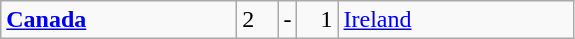<table class="wikitable">
<tr>
<td width=150> <strong><a href='#'>Canada</a></strong></td>
<td style="width:20px; text-align:left;">2</td>
<td>-</td>
<td style="width:20px; text-align:right;">1</td>
<td width=150> <a href='#'>Ireland</a></td>
</tr>
</table>
